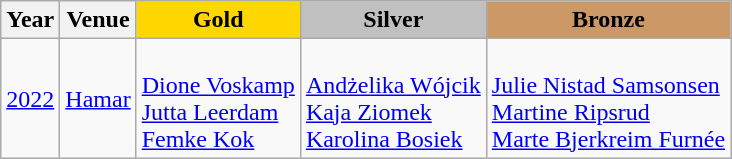<table class=wikitable>
<tr>
<th>Year</th>
<th>Venue</th>
<td align=center bgcolor=gold> <strong>Gold</strong></td>
<td align=center bgcolor=silver> <strong>Silver</strong></td>
<td align=center bgcolor=cc9966> <strong>Bronze</strong></td>
</tr>
<tr>
<td><a href='#'>2022</a></td>
<td><a href='#'>Hamar</a></td>
<td><br><a href='#'>Dione Voskamp</a><br><a href='#'>Jutta Leerdam</a><br><a href='#'>Femke Kok</a></td>
<td><br><a href='#'>Andżelika Wójcik</a><br><a href='#'>Kaja Ziomek</a><br><a href='#'>Karolina Bosiek</a></td>
<td><br><a href='#'>Julie Nistad Samsonsen</a><br><a href='#'>Martine Ripsrud</a><br><a href='#'>Marte Bjerkreim Furnée</a></td>
</tr>
</table>
